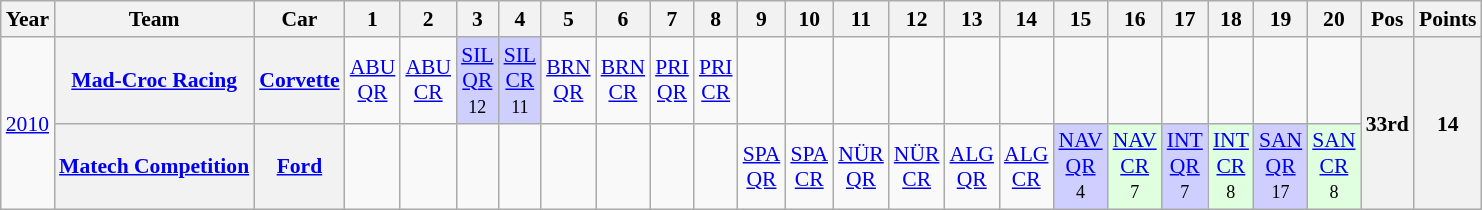<table class="wikitable" border="1" style="text-align:center; font-size:90%">
<tr>
<th>Year</th>
<th>Team</th>
<th>Car</th>
<th>1</th>
<th>2</th>
<th>3</th>
<th>4</th>
<th>5</th>
<th>6</th>
<th>7</th>
<th>8</th>
<th>9</th>
<th>10</th>
<th>11</th>
<th>12</th>
<th>13</th>
<th>14</th>
<th>15</th>
<th>16</th>
<th>17</th>
<th>18</th>
<th>19</th>
<th>20</th>
<th>Pos</th>
<th>Points</th>
</tr>
<tr>
<td rowspan=2><a href='#'>2010</a></td>
<th><a href='#'>Mad-Croc Racing</a></th>
<th><a href='#'>Corvette</a></th>
<td><a href='#'>ABU<br>QR</a></td>
<td><a href='#'>ABU<br>CR</a></td>
<td style="background:#CFCFFF;"><a href='#'>SIL<br>QR</a><br><small>12<br></small></td>
<td style="background:#CFCFFF;"><a href='#'>SIL<br>CR</a><br><small>11<br></small></td>
<td><a href='#'>BRN<br>QR</a></td>
<td><a href='#'>BRN<br>CR</a></td>
<td><a href='#'>PRI<br>QR</a></td>
<td><a href='#'>PRI<br>CR</a></td>
<td></td>
<td></td>
<td></td>
<td></td>
<td></td>
<td></td>
<td></td>
<td></td>
<td></td>
<td></td>
<td></td>
<td></td>
<th rowspan=2>33rd</th>
<th rowspan=2>14</th>
</tr>
<tr>
<th><a href='#'>Matech Competition</a></th>
<th><a href='#'>Ford</a></th>
<td></td>
<td></td>
<td></td>
<td></td>
<td></td>
<td></td>
<td></td>
<td></td>
<td><a href='#'>SPA<br>QR</a></td>
<td><a href='#'>SPA<br>CR</a></td>
<td><a href='#'>NÜR<br>QR</a></td>
<td><a href='#'>NÜR<br>CR</a></td>
<td><a href='#'>ALG<br>QR</a></td>
<td><a href='#'>ALG<br>CR</a></td>
<td style="background:#CFCFFF;"><a href='#'>NAV<br>QR</a><br><small>4<br></small></td>
<td style="background:#DFFFDF;"><a href='#'>NAV<br>CR</a><br><small>7<br></small></td>
<td style="background:#CFCFFF;"><a href='#'>INT<br>QR</a><br><small>7<br></small></td>
<td style="background:#DFFFDF;"><a href='#'>INT<br>CR</a><br><small>8<br></small></td>
<td style="background:#CFCFFF;"><a href='#'>SAN<br>QR</a><br><small>17<br></small></td>
<td style="background:#DFFFDF;"><a href='#'>SAN<br>CR</a><br><small>8<br></small></td>
</tr>
</table>
